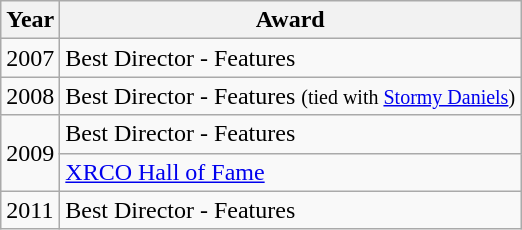<table class="wikitable">
<tr>
<th>Year</th>
<th>Award</th>
</tr>
<tr>
<td>2007</td>
<td>Best Director - Features</td>
</tr>
<tr>
<td>2008</td>
<td>Best Director - Features <small>(tied with <a href='#'>Stormy Daniels</a>)</small></td>
</tr>
<tr>
<td rowspan="2">2009</td>
<td>Best Director - Features</td>
</tr>
<tr>
<td><a href='#'>XRCO Hall of Fame</a></td>
</tr>
<tr>
<td>2011</td>
<td>Best Director - Features</td>
</tr>
</table>
